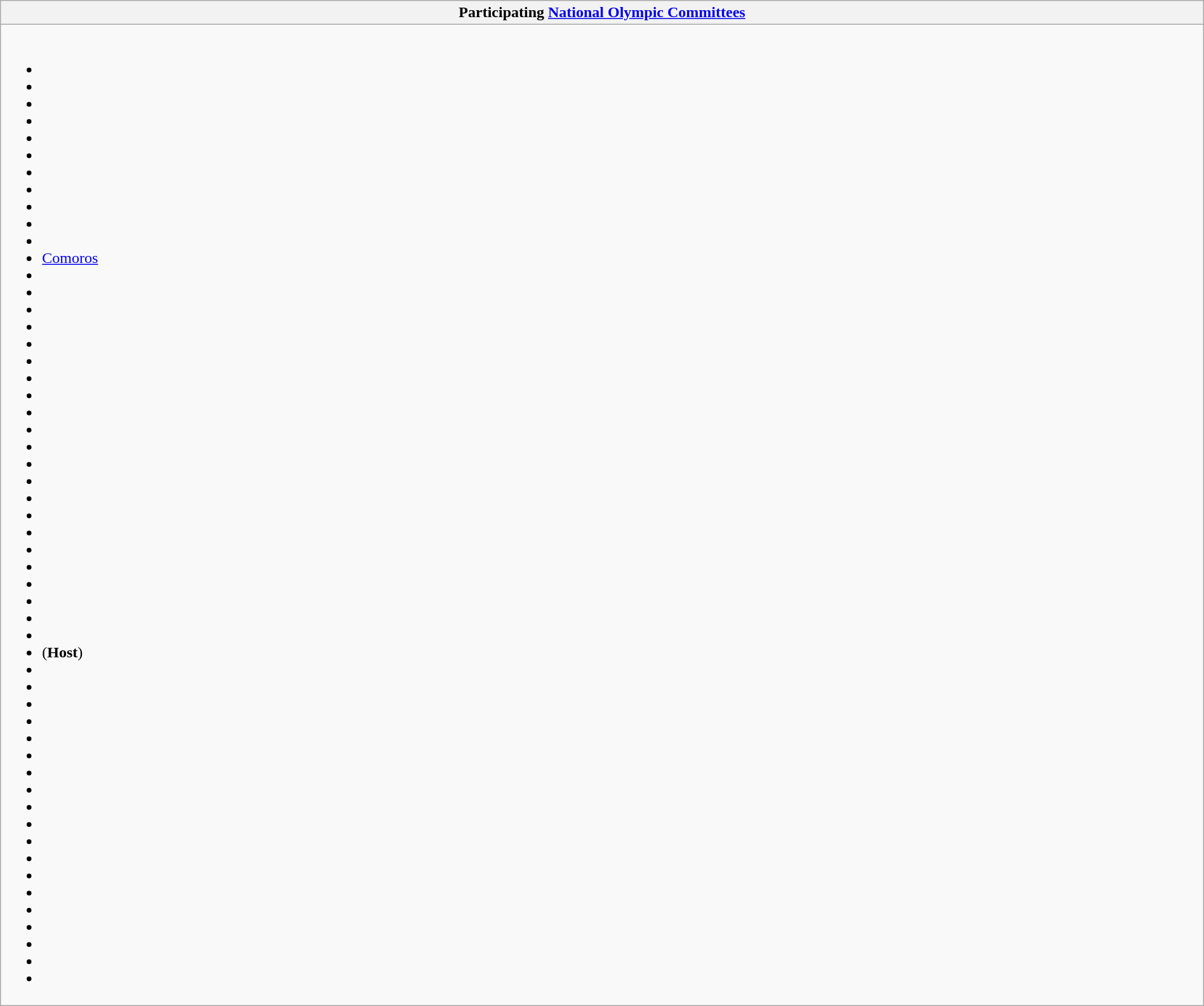<table class="wikitable collapsible" style="width:100%">
<tr>
<th>Participating <a href='#'>National Olympic Committees</a></th>
</tr>
<tr>
<td><br><ul><li></li><li></li><li></li><li></li><li></li><li></li><li></li><li></li><li></li><li></li><li></li><li> <a href='#'>Comoros</a></li><li></li><li></li><li></li><li></li><li></li><li></li><li></li><li></li><li></li><li></li><li></li><li></li><li></li><li></li><li></li><li></li><li></li><li></li><li></li><li></li><li></li><li></li><li> (<strong>Host</strong>)</li><li></li><li></li><li></li><li></li><li></li><li></li><li></li><li></li><li></li><li></li><li></li><li></li><li></li><li></li><li></li><li></li><li></li><li></li><li></li></ul></td>
</tr>
</table>
